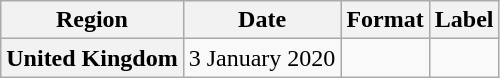<table class="wikitable plainrowheaders">
<tr>
<th scope="col">Region</th>
<th scope="col">Date</th>
<th scope="col">Format</th>
<th scope="col">Label</th>
</tr>
<tr>
<th scope="row">United Kingdom</th>
<td>3 January 2020</td>
<td></td>
<td></td>
</tr>
</table>
